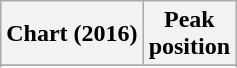<table class="wikitable sortable plainrowheaders" style="text-align:center;">
<tr>
<th>Chart (2016)</th>
<th>Peak<br>position</th>
</tr>
<tr>
</tr>
<tr>
</tr>
<tr>
</tr>
<tr>
</tr>
</table>
